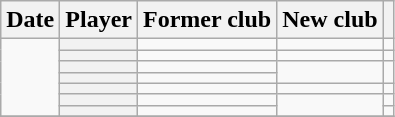<table class="wikitable sortable plainrowheaders" style="text-align:center;">
<tr>
<th scope="col">Date</th>
<th scope="col">Player</th>
<th scope="col">Former club</th>
<th scope="col">New club</th>
<th class="unsortable"></th>
</tr>
<tr>
<td rowspan=7></td>
<th scope="row"></th>
<td></td>
<td></td>
<td></td>
</tr>
<tr>
<th scope="row"></th>
<td></td>
<td></td>
<td></td>
</tr>
<tr>
<th scope="row"></th>
<td></td>
<td rowspan=2></td>
<td rowspan=2></td>
</tr>
<tr>
<th scope="row"></th>
<td></td>
</tr>
<tr>
<th scope="row"></th>
<td></td>
<td></td>
<td></td>
</tr>
<tr>
<th scope="row"></th>
<td></td>
<td rowspan=2></td>
<td></td>
</tr>
<tr>
<th scope="row"></th>
<td></td>
<td></td>
</tr>
<tr>
</tr>
</table>
